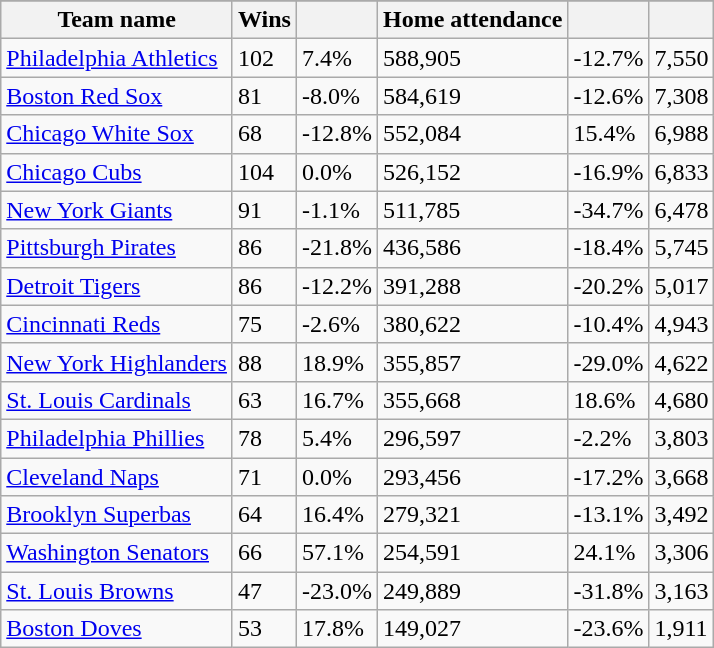<table class="wikitable sortable">
<tr style="text-align:center; font-size:larger;">
</tr>
<tr>
<th>Team name</th>
<th>Wins</th>
<th></th>
<th>Home attendance</th>
<th></th>
<th></th>
</tr>
<tr>
<td><a href='#'>Philadelphia Athletics</a></td>
<td>102</td>
<td>7.4%</td>
<td>588,905</td>
<td>-12.7%</td>
<td>7,550</td>
</tr>
<tr>
<td><a href='#'>Boston Red Sox</a></td>
<td>81</td>
<td>-8.0%</td>
<td>584,619</td>
<td>-12.6%</td>
<td>7,308</td>
</tr>
<tr>
<td><a href='#'>Chicago White Sox</a></td>
<td>68</td>
<td>-12.8%</td>
<td>552,084</td>
<td>15.4%</td>
<td>6,988</td>
</tr>
<tr>
<td><a href='#'>Chicago Cubs</a></td>
<td>104</td>
<td>0.0%</td>
<td>526,152</td>
<td>-16.9%</td>
<td>6,833</td>
</tr>
<tr>
<td><a href='#'>New York Giants</a></td>
<td>91</td>
<td>-1.1%</td>
<td>511,785</td>
<td>-34.7%</td>
<td>6,478</td>
</tr>
<tr>
<td><a href='#'>Pittsburgh Pirates</a></td>
<td>86</td>
<td>-21.8%</td>
<td>436,586</td>
<td>-18.4%</td>
<td>5,745</td>
</tr>
<tr>
<td><a href='#'>Detroit Tigers</a></td>
<td>86</td>
<td>-12.2%</td>
<td>391,288</td>
<td>-20.2%</td>
<td>5,017</td>
</tr>
<tr>
<td><a href='#'>Cincinnati Reds</a></td>
<td>75</td>
<td>-2.6%</td>
<td>380,622</td>
<td>-10.4%</td>
<td>4,943</td>
</tr>
<tr>
<td><a href='#'>New York Highlanders</a></td>
<td>88</td>
<td>18.9%</td>
<td>355,857</td>
<td>-29.0%</td>
<td>4,622</td>
</tr>
<tr>
<td><a href='#'>St. Louis Cardinals</a></td>
<td>63</td>
<td>16.7%</td>
<td>355,668</td>
<td>18.6%</td>
<td>4,680</td>
</tr>
<tr>
<td><a href='#'>Philadelphia Phillies</a></td>
<td>78</td>
<td>5.4%</td>
<td>296,597</td>
<td>-2.2%</td>
<td>3,803</td>
</tr>
<tr>
<td><a href='#'>Cleveland Naps</a></td>
<td>71</td>
<td>0.0%</td>
<td>293,456</td>
<td>-17.2%</td>
<td>3,668</td>
</tr>
<tr>
<td><a href='#'>Brooklyn Superbas</a></td>
<td>64</td>
<td>16.4%</td>
<td>279,321</td>
<td>-13.1%</td>
<td>3,492</td>
</tr>
<tr>
<td><a href='#'>Washington Senators</a></td>
<td>66</td>
<td>57.1%</td>
<td>254,591</td>
<td>24.1%</td>
<td>3,306</td>
</tr>
<tr>
<td><a href='#'>St. Louis Browns</a></td>
<td>47</td>
<td>-23.0%</td>
<td>249,889</td>
<td>-31.8%</td>
<td>3,163</td>
</tr>
<tr>
<td><a href='#'>Boston Doves</a></td>
<td>53</td>
<td>17.8%</td>
<td>149,027</td>
<td>-23.6%</td>
<td>1,911</td>
</tr>
</table>
